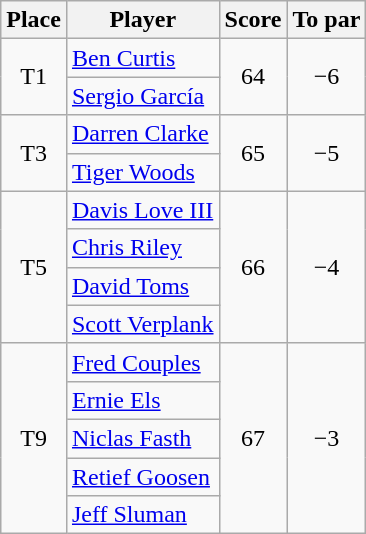<table class="wikitable">
<tr>
<th>Place</th>
<th>Player</th>
<th>Score</th>
<th>To par</th>
</tr>
<tr>
<td rowspan="2" align=center>T1</td>
<td> <a href='#'>Ben Curtis</a></td>
<td rowspan="2" align=center>64</td>
<td rowspan="2" align=center>−6</td>
</tr>
<tr>
<td> <a href='#'>Sergio García</a></td>
</tr>
<tr>
<td rowspan="2" align=center>T3</td>
<td> <a href='#'>Darren Clarke</a></td>
<td rowspan="2" align=center>65</td>
<td rowspan="2" align=center>−5</td>
</tr>
<tr>
<td> <a href='#'>Tiger Woods</a></td>
</tr>
<tr>
<td rowspan="4" align=center>T5</td>
<td> <a href='#'>Davis Love III</a></td>
<td rowspan="4" align=center>66</td>
<td rowspan="4" align=center>−4</td>
</tr>
<tr>
<td> <a href='#'>Chris Riley</a></td>
</tr>
<tr>
<td> <a href='#'>David Toms</a></td>
</tr>
<tr>
<td> <a href='#'>Scott Verplank</a></td>
</tr>
<tr>
<td rowspan="5" align=center>T9</td>
<td> <a href='#'>Fred Couples</a></td>
<td rowspan="5" align=center>67</td>
<td rowspan="5" align=center>−3</td>
</tr>
<tr>
<td> <a href='#'>Ernie Els</a></td>
</tr>
<tr>
<td> <a href='#'>Niclas Fasth</a></td>
</tr>
<tr>
<td> <a href='#'>Retief Goosen</a></td>
</tr>
<tr>
<td> <a href='#'>Jeff Sluman</a></td>
</tr>
</table>
